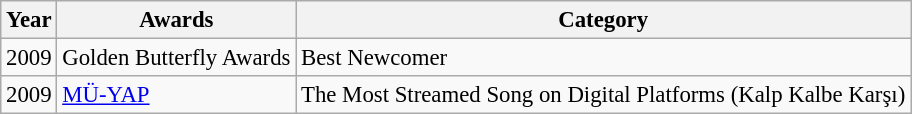<table class="wikitable" style="font-size: 95%;">
<tr>
<th>Year</th>
<th>Awards</th>
<th>Category</th>
</tr>
<tr>
<td>2009</td>
<td>Golden Butterfly Awards</td>
<td>Best Newcomer</td>
</tr>
<tr>
<td>2009</td>
<td><a href='#'>MÜ-YAP</a></td>
<td>The Most Streamed Song on Digital Platforms (Kalp Kalbe Karşı)</td>
</tr>
</table>
